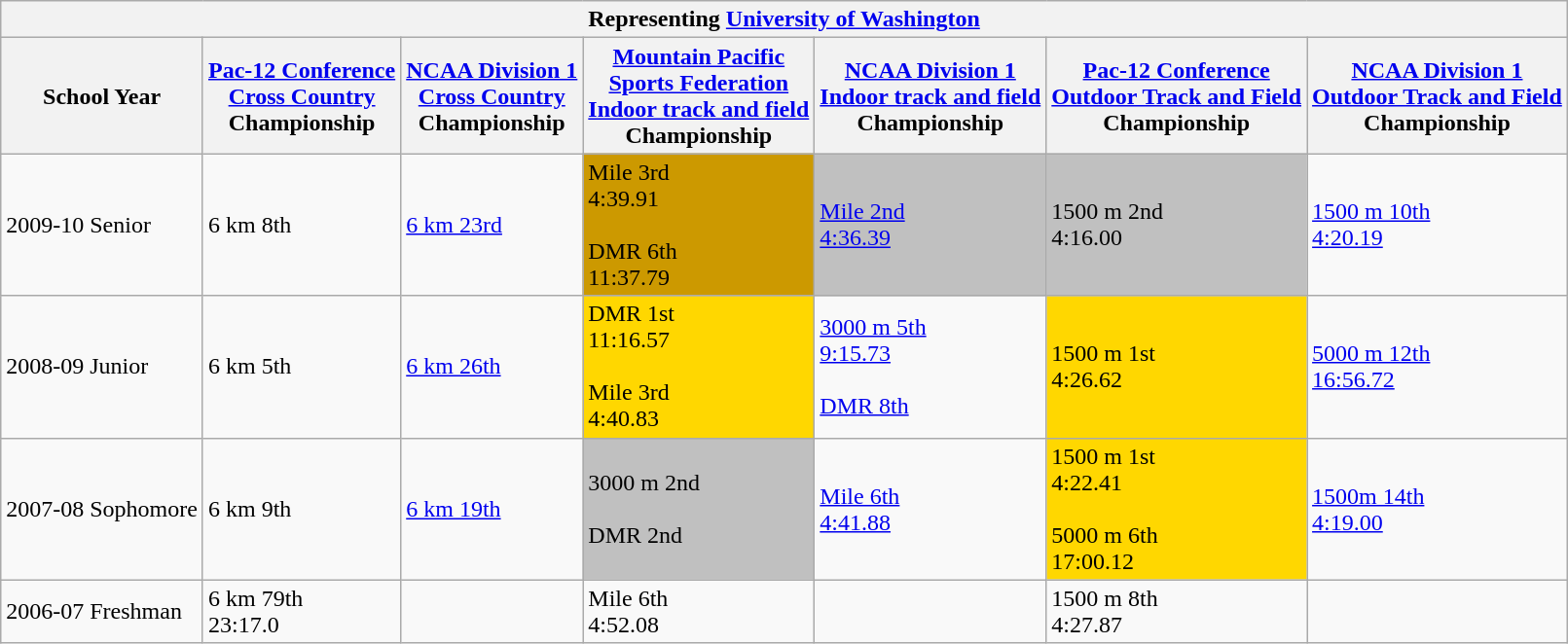<table class="wikitable sortable">
<tr>
<th colspan="7">Representing <a href='#'>University of Washington</a></th>
</tr>
<tr>
<th>School Year</th>
<th><a href='#'>Pac-12 Conference</a><br><a href='#'>Cross Country</a><br>Championship</th>
<th><a href='#'>NCAA Division 1</a><br><a href='#'>Cross Country</a><br>Championship</th>
<th><a href='#'>Mountain Pacific<br>Sports Federation</a><br><a href='#'>Indoor track and field</a><br>Championship</th>
<th><a href='#'>NCAA Division 1</a><br><a href='#'>Indoor track and field</a><br>Championship</th>
<th><a href='#'>Pac-12 Conference</a><br><a href='#'>Outdoor Track and Field</a><br>Championship</th>
<th><a href='#'>NCAA Division 1</a><br><a href='#'>Outdoor Track and Field</a><br>Championship</th>
</tr>
<tr>
<td>2009-10 Senior</td>
<td>6 km 8th</td>
<td><a href='#'>6 km 23rd</a></td>
<td bgcolor=cc9900>Mile 3rd<br>4:39.91<br><br>DMR 6th<br>11:37.79</td>
<td bgcolor=silver><a href='#'>Mile 2nd<br>4:36.39</a></td>
<td bgcolor=silver>1500 m 2nd<br>4:16.00</td>
<td><a href='#'>1500 m 10th<br>4:20.19</a></td>
</tr>
<tr>
<td>2008-09 Junior</td>
<td>6 km 5th</td>
<td><a href='#'>6 km 26th</a></td>
<td bgcolor=gold>DMR 1st<br>11:16.57<br><br>Mile 3rd<br>4:40.83</td>
<td><a href='#'>3000 m 5th<br>9:15.73<br><br>DMR 8th</a></td>
<td bgcolor=gold>1500 m 1st<br>4:26.62</td>
<td><a href='#'>5000 m 12th<br>16:56.72</a></td>
</tr>
<tr>
<td>2007-08 Sophomore</td>
<td>6 km 9th</td>
<td><a href='#'>6 km 19th</a></td>
<td bgcolor=silver>3000 m 2nd<br><br>DMR 2nd<br></td>
<td><a href='#'>Mile 6th<br>4:41.88</a></td>
<td bgcolor=gold>1500 m 1st<br>4:22.41<br><br>5000 m 6th<br>17:00.12</td>
<td><a href='#'>1500m 14th<br>4:19.00</a></td>
</tr>
<tr>
<td>2006-07 Freshman</td>
<td>6 km 79th<br>23:17.0</td>
<td></td>
<td>Mile 6th<br>4:52.08</td>
<td></td>
<td>1500 m 8th<br>4:27.87</td>
<td></td>
</tr>
</table>
